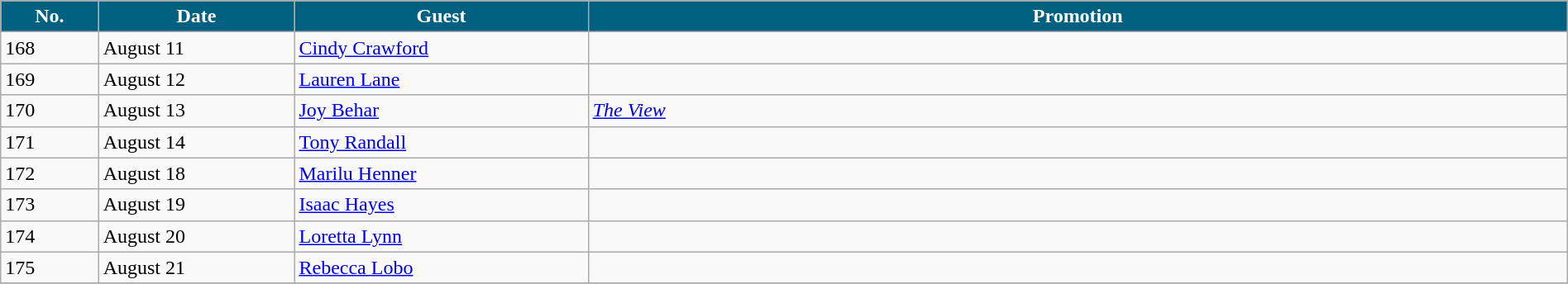<table class="wikitable" width="100%">
<tr>
<th width="5%" style="background:#006080; color:#FFFFFF"><abbr>No.</abbr></th>
<th width="10%" style="background:#006080; color:#FFFFFF">Date</th>
<th width="15%" style="background:#006080; color:#FFFFFF">Guest</th>
<th width="50%" style="background:#006080; color:#FFFFFF">Promotion</th>
</tr>
<tr>
<td>168</td>
<td>August 11</td>
<td><a href='#'>Cindy Crawford</a></td>
<td></td>
</tr>
<tr>
<td>169</td>
<td>August 12</td>
<td><a href='#'>Lauren Lane</a></td>
<td></td>
</tr>
<tr>
<td>170</td>
<td>August 13</td>
<td><a href='#'>Joy Behar</a></td>
<td><em><a href='#'>The View</a></em></td>
</tr>
<tr>
<td>171</td>
<td>August 14</td>
<td><a href='#'>Tony Randall</a></td>
<td></td>
</tr>
<tr>
<td>172</td>
<td>August 18</td>
<td><a href='#'>Marilu Henner</a></td>
<td></td>
</tr>
<tr>
<td>173</td>
<td>August 19</td>
<td><a href='#'>Isaac Hayes</a></td>
<td></td>
</tr>
<tr>
<td>174</td>
<td>August 20</td>
<td><a href='#'>Loretta Lynn</a></td>
<td></td>
</tr>
<tr>
<td>175</td>
<td>August 21</td>
<td><a href='#'>Rebecca Lobo</a></td>
<td></td>
</tr>
<tr>
</tr>
</table>
